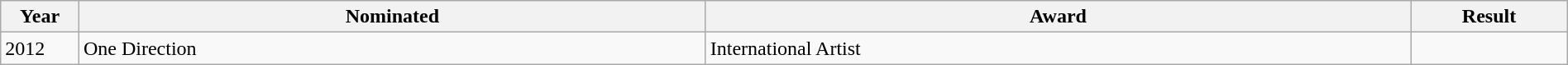<table class="wikitable" style="width:100%;">
<tr>
<th width=5%>Year</th>
<th style="width:40%;">Nominated</th>
<th style="width:45%;">Award</th>
<th style="width:10%;">Result</th>
</tr>
<tr>
<td>2012</td>
<td>One Direction</td>
<td>International Artist</td>
<td></td>
</tr>
</table>
